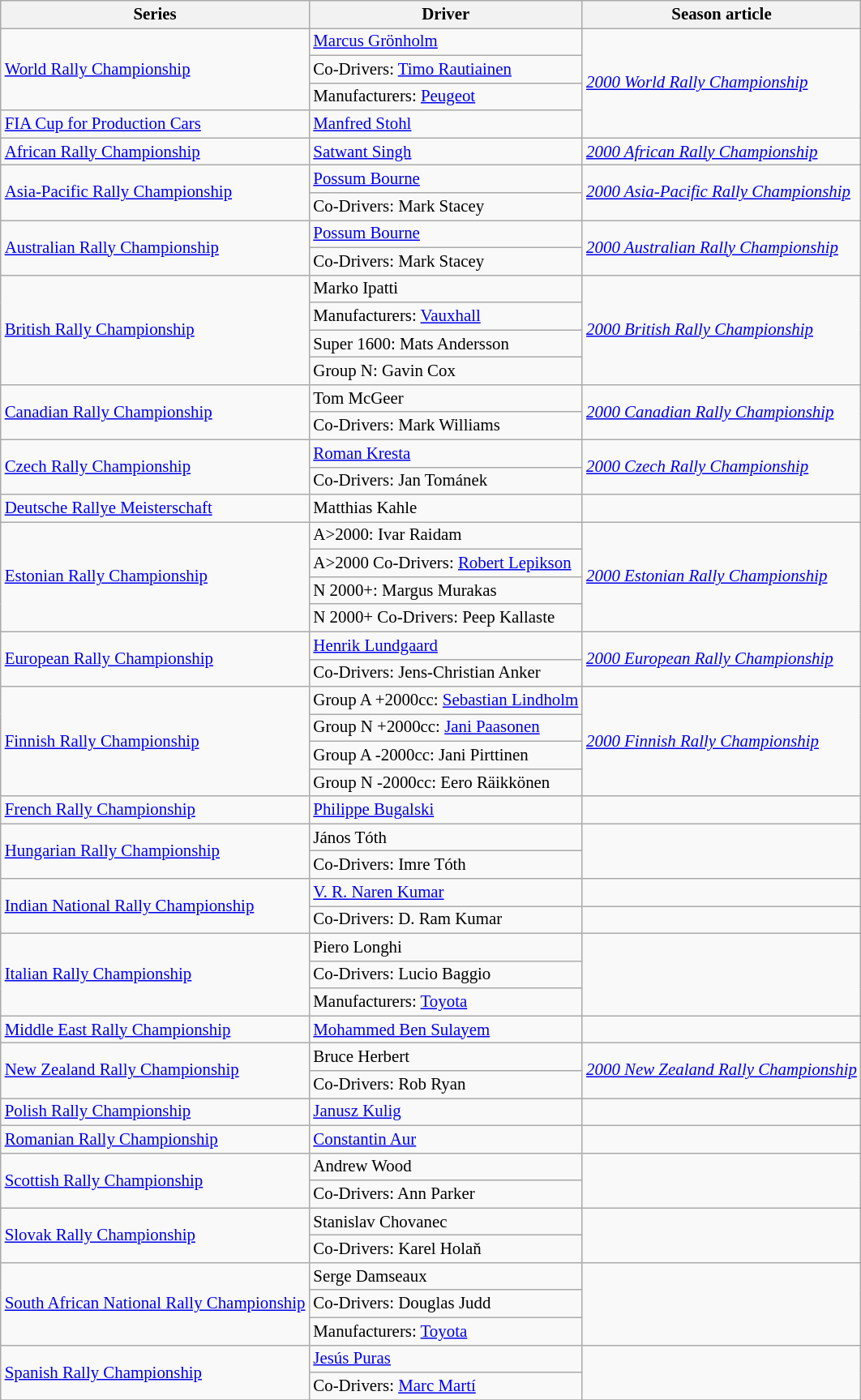<table class="wikitable" style="font-size: 87%">
<tr>
<th>Series</th>
<th>Driver</th>
<th>Season article</th>
</tr>
<tr>
<td rowspan=3><a href='#'>World Rally Championship</a></td>
<td> <a href='#'>Marcus Grönholm</a></td>
<td rowspan=4><em><a href='#'>2000 World Rally Championship</a></em></td>
</tr>
<tr>
<td>Co-Drivers:  <a href='#'>Timo Rautiainen</a></td>
</tr>
<tr>
<td>Manufacturers:  <a href='#'>Peugeot</a></td>
</tr>
<tr>
<td><a href='#'>FIA Cup for Production Cars</a></td>
<td> <a href='#'>Manfred Stohl</a></td>
</tr>
<tr>
<td><a href='#'>African Rally Championship</a></td>
<td> <a href='#'>Satwant Singh</a></td>
<td><em><a href='#'>2000 African Rally Championship</a></em></td>
</tr>
<tr>
<td rowspan=2><a href='#'>Asia-Pacific Rally Championship</a></td>
<td> <a href='#'>Possum Bourne</a></td>
<td rowspan=2><em><a href='#'>2000 Asia-Pacific Rally Championship</a></em></td>
</tr>
<tr>
<td>Co-Drivers:  Mark Stacey</td>
</tr>
<tr>
<td rowspan=2><a href='#'>Australian Rally Championship</a></td>
<td> <a href='#'>Possum Bourne</a></td>
<td rowspan=2><em><a href='#'>2000 Australian Rally Championship</a></em></td>
</tr>
<tr>
<td>Co-Drivers:  Mark Stacey</td>
</tr>
<tr>
<td rowspan="4"><a href='#'>British Rally Championship</a></td>
<td> Marko Ipatti</td>
<td rowspan="4"><em><a href='#'>2000 British Rally Championship</a></em></td>
</tr>
<tr>
<td>Manufacturers:  <a href='#'>Vauxhall</a></td>
</tr>
<tr>
<td>Super 1600:  Mats Andersson</td>
</tr>
<tr>
<td>Group N:  Gavin Cox</td>
</tr>
<tr>
<td rowspan=2><a href='#'>Canadian Rally Championship</a></td>
<td> Tom McGeer</td>
<td rowspan=2><em><a href='#'>2000 Canadian Rally Championship</a></em></td>
</tr>
<tr>
<td>Co-Drivers:  Mark Williams</td>
</tr>
<tr>
<td rowspan=2><a href='#'>Czech Rally Championship</a></td>
<td> <a href='#'>Roman Kresta</a></td>
<td rowspan=2><em><a href='#'>2000 Czech Rally Championship</a></em></td>
</tr>
<tr>
<td>Co-Drivers:  Jan Tománek</td>
</tr>
<tr>
<td><a href='#'>Deutsche Rallye Meisterschaft</a></td>
<td> Matthias Kahle</td>
<td></td>
</tr>
<tr>
<td rowspan=4><a href='#'>Estonian Rally Championship</a></td>
<td>A>2000:  Ivar Raidam</td>
<td rowspan=4><em><a href='#'>2000 Estonian Rally Championship</a></em></td>
</tr>
<tr>
<td>A>2000 Co-Drivers:  <a href='#'>Robert Lepikson</a></td>
</tr>
<tr>
<td>N 2000+:  Margus Murakas</td>
</tr>
<tr>
<td>N 2000+ Co-Drivers:  Peep Kallaste</td>
</tr>
<tr>
<td rowspan=2><a href='#'>European Rally Championship</a></td>
<td> <a href='#'>Henrik Lundgaard</a></td>
<td rowspan=2><em><a href='#'>2000 European Rally Championship</a></em></td>
</tr>
<tr>
<td>Co-Drivers:  Jens-Christian Anker</td>
</tr>
<tr>
<td rowspan=4><a href='#'>Finnish Rally Championship</a></td>
<td>Group A +2000cc:  <a href='#'>Sebastian Lindholm</a></td>
<td rowspan=4><em><a href='#'>2000 Finnish Rally Championship</a></em></td>
</tr>
<tr>
<td>Group N +2000cc:  <a href='#'>Jani Paasonen</a></td>
</tr>
<tr>
<td>Group A -2000cc:  Jani Pirttinen</td>
</tr>
<tr>
<td>Group N -2000cc:  Eero Räikkönen</td>
</tr>
<tr>
<td><a href='#'>French Rally Championship</a></td>
<td> <a href='#'>Philippe Bugalski</a></td>
<td></td>
</tr>
<tr>
<td rowspan=2><a href='#'>Hungarian Rally Championship</a></td>
<td> János Tóth</td>
<td rowspan=2></td>
</tr>
<tr>
<td>Co-Drivers:  Imre Tóth</td>
</tr>
<tr>
<td rowspan=2><a href='#'>Indian National Rally Championship</a></td>
<td> <a href='#'>V. R. Naren Kumar</a></td>
<td></td>
</tr>
<tr>
<td>Co-Drivers:  D. Ram Kumar</td>
</tr>
<tr>
<td rowspan=3><a href='#'>Italian Rally Championship</a></td>
<td> Piero Longhi</td>
<td rowspan=3></td>
</tr>
<tr>
<td>Co-Drivers:  Lucio Baggio</td>
</tr>
<tr>
<td>Manufacturers:  <a href='#'>Toyota</a></td>
</tr>
<tr>
<td><a href='#'>Middle East Rally Championship</a></td>
<td> <a href='#'>Mohammed Ben Sulayem</a></td>
<td></td>
</tr>
<tr>
<td rowspan=2><a href='#'>New Zealand Rally Championship</a></td>
<td> Bruce Herbert</td>
<td rowspan=2><em><a href='#'>2000 New Zealand Rally Championship</a></em></td>
</tr>
<tr>
<td>Co-Drivers:  Rob Ryan</td>
</tr>
<tr>
<td><a href='#'>Polish Rally Championship</a></td>
<td> <a href='#'>Janusz Kulig</a></td>
<td></td>
</tr>
<tr>
<td><a href='#'>Romanian Rally Championship</a></td>
<td> <a href='#'>Constantin Aur</a></td>
<td></td>
</tr>
<tr>
<td rowspan=2><a href='#'>Scottish Rally Championship</a></td>
<td> Andrew Wood</td>
<td rowspan=2></td>
</tr>
<tr>
<td>Co-Drivers:  Ann Parker</td>
</tr>
<tr>
<td rowspan=2><a href='#'>Slovak Rally Championship</a></td>
<td> Stanislav Chovanec</td>
<td rowspan=2></td>
</tr>
<tr>
<td>Co-Drivers:  Karel Holaň</td>
</tr>
<tr>
<td rowspan=3><a href='#'>South African National Rally Championship</a></td>
<td> Serge Damseaux</td>
<td rowspan=3></td>
</tr>
<tr>
<td>Co-Drivers:  Douglas Judd</td>
</tr>
<tr>
<td>Manufacturers:  <a href='#'>Toyota</a></td>
</tr>
<tr>
<td rowspan=2><a href='#'>Spanish Rally Championship</a></td>
<td> <a href='#'>Jesús Puras</a></td>
<td rowspan=2></td>
</tr>
<tr>
<td>Co-Drivers:  <a href='#'>Marc Martí</a></td>
</tr>
<tr>
</tr>
</table>
